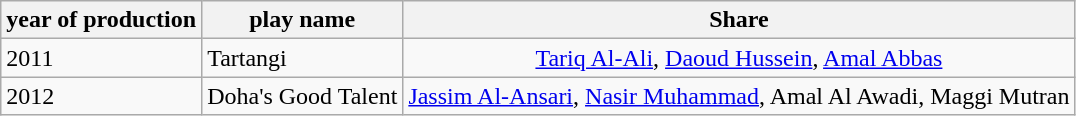<table class="wikitable" border="1">
<tr>
<th>year of production</th>
<th>play name</th>
<th>Share</th>
</tr>
<tr>
<td>2011</td>
<td>Tartangi</td>
<td align=center><a href='#'>Tariq Al-Ali</a>, <a href='#'>Daoud Hussein</a>, <a href='#'>Amal Abbas</a></td>
</tr>
<tr>
<td>2012</td>
<td Doha's Good Talent (play)>Doha's Good Talent</td>
<td align=center><a href='#'>Jassim Al-Ansari</a>, <a href='#'>Nasir Muhammad</a>, Amal Al Awadi, Maggi Mutran</td>
</tr>
</table>
